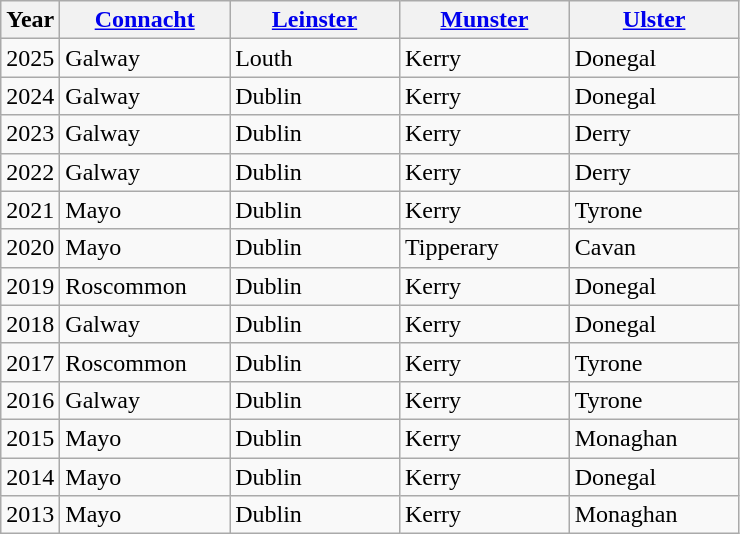<table class="wikitable sortable">
<tr>
<th width="8%">Year</th>
<th width="23%"><a href='#'>Connacht</a></th>
<th width="23%"><a href='#'>Leinster</a></th>
<th width="23%"><a href='#'>Munster</a></th>
<th width="23%"><a href='#'>Ulster</a></th>
</tr>
<tr>
<td>2025</td>
<td>Galway</td>
<td>Louth</td>
<td>Kerry</td>
<td>Donegal</td>
</tr>
<tr>
<td>2024</td>
<td>Galway</td>
<td>Dublin</td>
<td>Kerry</td>
<td>Donegal</td>
</tr>
<tr>
<td>2023</td>
<td>Galway</td>
<td>Dublin</td>
<td>Kerry</td>
<td>Derry</td>
</tr>
<tr>
<td>2022</td>
<td>Galway</td>
<td>Dublin</td>
<td>Kerry</td>
<td>Derry</td>
</tr>
<tr>
<td>2021</td>
<td>Mayo</td>
<td>Dublin</td>
<td>Kerry</td>
<td>Tyrone</td>
</tr>
<tr>
<td>2020</td>
<td>Mayo</td>
<td>Dublin</td>
<td>Tipperary</td>
<td>Cavan</td>
</tr>
<tr>
<td>2019</td>
<td>Roscommon</td>
<td>Dublin</td>
<td>Kerry</td>
<td>Donegal</td>
</tr>
<tr>
<td>2018</td>
<td>Galway</td>
<td>Dublin</td>
<td>Kerry</td>
<td>Donegal</td>
</tr>
<tr>
<td>2017</td>
<td>Roscommon</td>
<td>Dublin</td>
<td>Kerry</td>
<td>Tyrone</td>
</tr>
<tr>
<td>2016</td>
<td>Galway</td>
<td>Dublin</td>
<td>Kerry</td>
<td>Tyrone</td>
</tr>
<tr>
<td>2015</td>
<td>Mayo</td>
<td>Dublin</td>
<td>Kerry</td>
<td>Monaghan</td>
</tr>
<tr>
<td>2014</td>
<td>Mayo</td>
<td>Dublin</td>
<td>Kerry</td>
<td>Donegal</td>
</tr>
<tr>
<td>2013</td>
<td>Mayo</td>
<td>Dublin</td>
<td>Kerry</td>
<td>Monaghan</td>
</tr>
</table>
